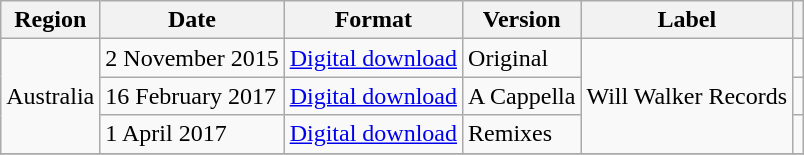<table class="wikitable plainrowheaders">
<tr>
<th scope="col">Region</th>
<th scope="col">Date</th>
<th scope="col">Format</th>
<th>Version</th>
<th scope="col">Label</th>
<th scope="col"></th>
</tr>
<tr>
<td rowspan=3>Australia</td>
<td>2 November 2015</td>
<td><a href='#'>Digital download</a></td>
<td>Original</td>
<td rowspan=3>Will Walker Records</td>
<td></td>
</tr>
<tr>
<td>16 February 2017</td>
<td><a href='#'>Digital download</a></td>
<td>A Cappella</td>
<td></td>
</tr>
<tr>
<td>1 April 2017</td>
<td><a href='#'>Digital download</a></td>
<td>Remixes</td>
<td></td>
</tr>
<tr>
</tr>
</table>
